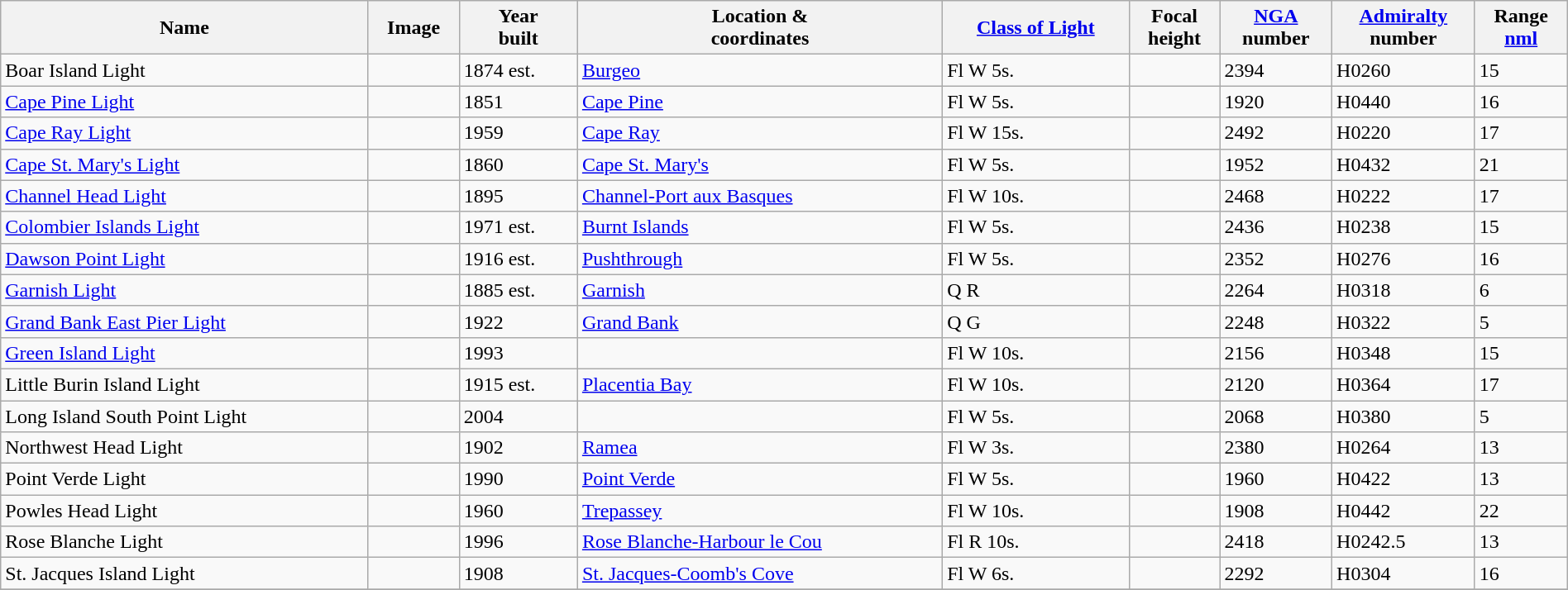<table class="wikitable sortable" style="width:100%">
<tr>
<th>Name</th>
<th>Image</th>
<th>Year<br>built</th>
<th>Location &<br> coordinates</th>
<th><a href='#'>Class of Light</a><br></th>
<th>Focal<br>height<br></th>
<th><a href='#'>NGA</a><br>number<br></th>
<th><a href='#'>Admiralty</a><br>number<br></th>
<th>Range<br><a href='#'>nml</a><br></th>
</tr>
<tr>
<td>Boar Island Light</td>
<td> </td>
<td>1874 est.</td>
<td><a href='#'>Burgeo</a><br></td>
<td>Fl W 5s.</td>
<td></td>
<td>2394</td>
<td>H0260</td>
<td>15</td>
</tr>
<tr>
<td><a href='#'>Cape Pine Light</a></td>
<td></td>
<td>1851</td>
<td><a href='#'>Cape Pine</a><br> </td>
<td>Fl W 5s.</td>
<td></td>
<td>1920</td>
<td>H0440</td>
<td>16</td>
</tr>
<tr>
<td><a href='#'> Cape Ray Light</a></td>
<td></td>
<td>1959</td>
<td><a href='#'>Cape Ray</a><br></td>
<td>Fl W 15s.</td>
<td></td>
<td>2492</td>
<td>H0220</td>
<td>17</td>
</tr>
<tr>
<td><a href='#'>Cape St. Mary's Light</a></td>
<td></td>
<td>1860</td>
<td><a href='#'>Cape St. Mary's</a><br></td>
<td>Fl W 5s.</td>
<td></td>
<td>1952</td>
<td>H0432</td>
<td>21</td>
</tr>
<tr>
<td><a href='#'>Channel Head Light</a></td>
<td></td>
<td>1895</td>
<td><a href='#'>Channel-Port aux Basques </a><br></td>
<td>Fl W 10s.</td>
<td></td>
<td>2468</td>
<td>H0222</td>
<td>17</td>
</tr>
<tr>
<td><a href='#'>Colombier Islands Light</a></td>
<td></td>
<td>1971 est.</td>
<td><a href='#'>Burnt Islands</a><br> </td>
<td>Fl W 5s.</td>
<td></td>
<td>2436</td>
<td>H0238</td>
<td>15</td>
</tr>
<tr>
<td><a href='#'>Dawson Point Light</a></td>
<td> </td>
<td>1916 est.</td>
<td><a href='#'>Pushthrough</a><br></td>
<td>Fl W 5s.</td>
<td></td>
<td>2352</td>
<td>H0276</td>
<td>16</td>
</tr>
<tr>
<td><a href='#'>Garnish Light</a></td>
<td></td>
<td>1885 est.</td>
<td><a href='#'>Garnish</a><br></td>
<td>Q R</td>
<td></td>
<td>2264</td>
<td>H0318</td>
<td>6</td>
</tr>
<tr>
<td><a href='#'>Grand Bank East Pier Light</a></td>
<td> </td>
<td>1922</td>
<td><a href='#'>Grand Bank</a><br></td>
<td>Q G</td>
<td></td>
<td>2248</td>
<td>H0322</td>
<td>5</td>
</tr>
<tr>
<td><a href='#'>Green Island Light</a></td>
<td> </td>
<td>1993</td>
<td><br></td>
<td>Fl W 10s.</td>
<td></td>
<td>2156</td>
<td>H0348</td>
<td>15</td>
</tr>
<tr>
<td>Little Burin Island Light</td>
<td></td>
<td>1915 est.</td>
<td><a href='#'>Placentia Bay</a><br></td>
<td>Fl W 10s.</td>
<td></td>
<td>2120</td>
<td>H0364</td>
<td>17</td>
</tr>
<tr>
<td>Long Island South Point Light</td>
<td></td>
<td>2004</td>
<td><br></td>
<td>Fl W 5s.</td>
<td></td>
<td>2068</td>
<td>H0380</td>
<td>5</td>
</tr>
<tr>
<td>Northwest Head Light</td>
<td></td>
<td>1902</td>
<td><a href='#'>Ramea</a><br> </td>
<td>Fl W 3s.</td>
<td></td>
<td>2380</td>
<td>H0264</td>
<td>13</td>
</tr>
<tr>
<td>Point Verde Light</td>
<td></td>
<td>1990</td>
<td><a href='#'>Point Verde</a><br> </td>
<td>Fl W 5s.</td>
<td></td>
<td>1960</td>
<td>H0422</td>
<td>13</td>
</tr>
<tr>
<td>Powles Head Light</td>
<td> </td>
<td>1960</td>
<td><a href='#'>Trepassey</a><br></td>
<td>Fl W 10s.</td>
<td></td>
<td>1908</td>
<td>H0442</td>
<td>22</td>
</tr>
<tr>
<td>Rose Blanche Light</td>
<td></td>
<td>1996</td>
<td><a href='#'>Rose Blanche-Harbour le Cou</a><br></td>
<td>Fl R 10s.</td>
<td></td>
<td>2418</td>
<td>H0242.5</td>
<td>13</td>
</tr>
<tr>
<td>St. Jacques Island Light</td>
<td> </td>
<td>1908</td>
<td><a href='#'>St. Jacques-Coomb's Cove</a><br></td>
<td>Fl W 6s.</td>
<td></td>
<td>2292</td>
<td>H0304</td>
<td>16</td>
</tr>
<tr>
</tr>
</table>
